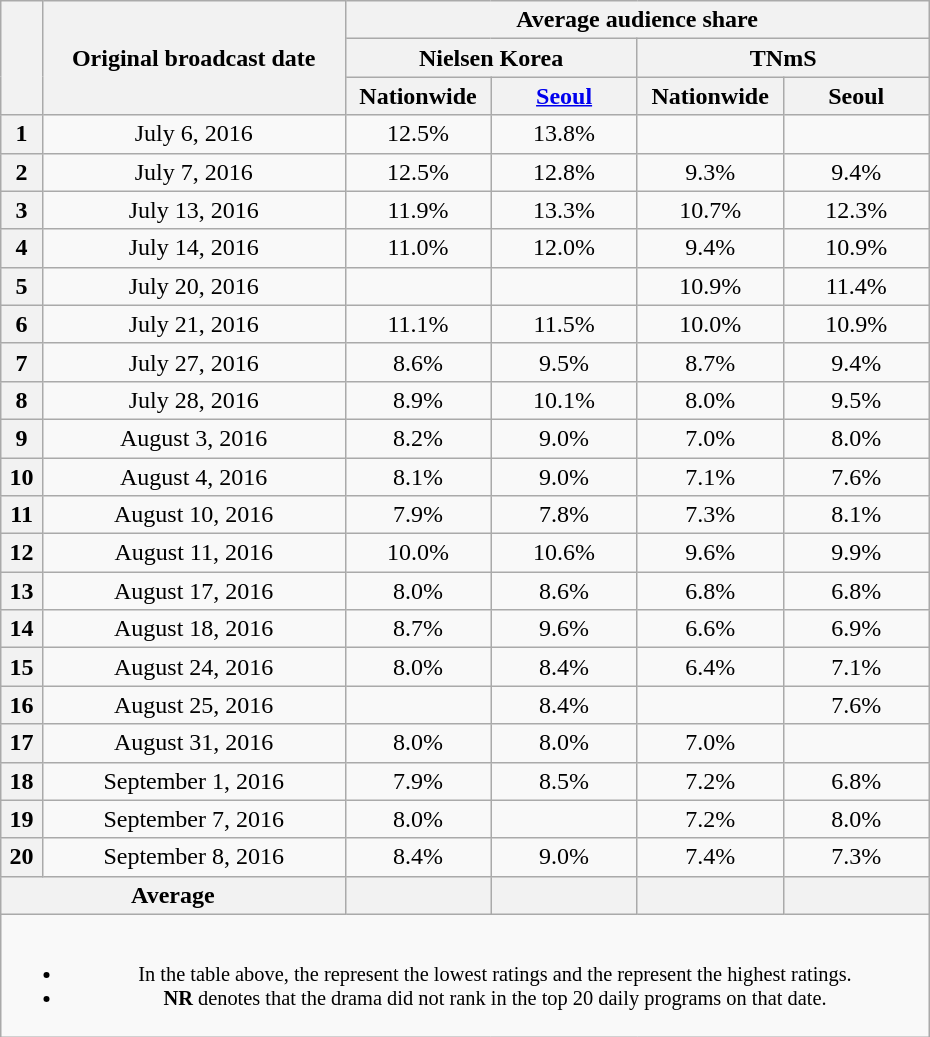<table class=wikitable style="text-align:center; width:620px">
<tr>
<th rowspan="3"></th>
<th rowspan="3">Original broadcast date</th>
<th colspan="4">Average audience share</th>
</tr>
<tr>
<th colspan="2">Nielsen Korea</th>
<th colspan="2">TNmS</th>
</tr>
<tr>
<th width="90">Nationwide</th>
<th width="90"><a href='#'>Seoul</a></th>
<th width="90">Nationwide</th>
<th width="90">Seoul</th>
</tr>
<tr>
<th>1</th>
<td>July 6, 2016</td>
<td>12.5% </td>
<td>13.8% </td>
<td><strong></strong> </td>
<td><strong></strong> </td>
</tr>
<tr>
<th>2</th>
<td>July 7, 2016</td>
<td>12.5% </td>
<td>12.8% </td>
<td>9.3% </td>
<td>9.4% </td>
</tr>
<tr>
<th>3</th>
<td>July 13, 2016</td>
<td>11.9% </td>
<td>13.3% </td>
<td>10.7% </td>
<td>12.3% </td>
</tr>
<tr>
<th>4</th>
<td>July 14, 2016</td>
<td>11.0% </td>
<td>12.0% </td>
<td>9.4% </td>
<td>10.9% </td>
</tr>
<tr>
<th>5</th>
<td>July 20, 2016</td>
<td><strong></strong> </td>
<td><strong></strong> </td>
<td>10.9% </td>
<td>11.4% </td>
</tr>
<tr>
<th>6</th>
<td>July 21, 2016</td>
<td>11.1% </td>
<td>11.5% </td>
<td>10.0% </td>
<td>10.9% </td>
</tr>
<tr>
<th>7</th>
<td>July 27, 2016</td>
<td>8.6% </td>
<td>9.5% </td>
<td>8.7% </td>
<td>9.4% </td>
</tr>
<tr>
<th>8</th>
<td>July 28, 2016</td>
<td>8.9% </td>
<td>10.1% </td>
<td>8.0% </td>
<td>9.5% </td>
</tr>
<tr>
<th>9</th>
<td>August 3, 2016</td>
<td>8.2% </td>
<td>9.0% </td>
<td>7.0% </td>
<td>8.0% </td>
</tr>
<tr>
<th>10</th>
<td>August 4, 2016</td>
<td>8.1% </td>
<td>9.0% </td>
<td>7.1% </td>
<td>7.6% </td>
</tr>
<tr>
<th>11</th>
<td>August 10, 2016</td>
<td>7.9% </td>
<td>7.8% </td>
<td>7.3% </td>
<td>8.1% </td>
</tr>
<tr>
<th>12</th>
<td>August 11, 2016</td>
<td>10.0% </td>
<td>10.6% </td>
<td>9.6% </td>
<td>9.9% </td>
</tr>
<tr>
<th>13</th>
<td>August 17, 2016</td>
<td>8.0% </td>
<td>8.6% </td>
<td>6.8% </td>
<td>6.8% </td>
</tr>
<tr>
<th>14</th>
<td>August 18, 2016</td>
<td>8.7% </td>
<td>9.6% </td>
<td>6.6% </td>
<td>6.9% </td>
</tr>
<tr>
<th>15</th>
<td>August 24, 2016</td>
<td>8.0% </td>
<td>8.4% </td>
<td>6.4% </td>
<td>7.1% </td>
</tr>
<tr>
<th>16</th>
<td>August 25, 2016</td>
<td><strong></strong> </td>
<td>8.4% </td>
<td><strong></strong> </td>
<td>7.6% </td>
</tr>
<tr>
<th>17</th>
<td>August 31, 2016</td>
<td>8.0% </td>
<td>8.0% </td>
<td>7.0% </td>
<td><strong></strong> </td>
</tr>
<tr>
<th>18</th>
<td>September 1, 2016</td>
<td>7.9% </td>
<td>8.5% </td>
<td>7.2% </td>
<td>6.8% </td>
</tr>
<tr>
<th>19</th>
<td>September 7, 2016</td>
<td>8.0% </td>
<td><strong></strong> </td>
<td>7.2% </td>
<td>8.0% </td>
</tr>
<tr>
<th>20</th>
<td>September 8, 2016</td>
<td>8.4% </td>
<td>9.0% </td>
<td>7.4% </td>
<td>7.3% </td>
</tr>
<tr>
<th colspan="2">Average</th>
<th></th>
<th></th>
<th></th>
<th></th>
</tr>
<tr>
<td colspan="6" style="font-size:85%"><br><ul><li>In the table above, the <strong></strong> represent the lowest ratings and the <strong></strong> represent the highest ratings.</li><li><strong>NR</strong> denotes that the drama did not rank in the top 20 daily programs on that date.</li></ul></td>
</tr>
</table>
